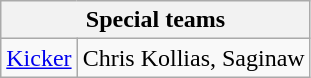<table class="wikitable">
<tr>
<th colspan="6">Special teams</th>
</tr>
<tr>
<td><a href='#'>Kicker</a></td>
<td>Chris Kollias, Saginaw</td>
</tr>
</table>
